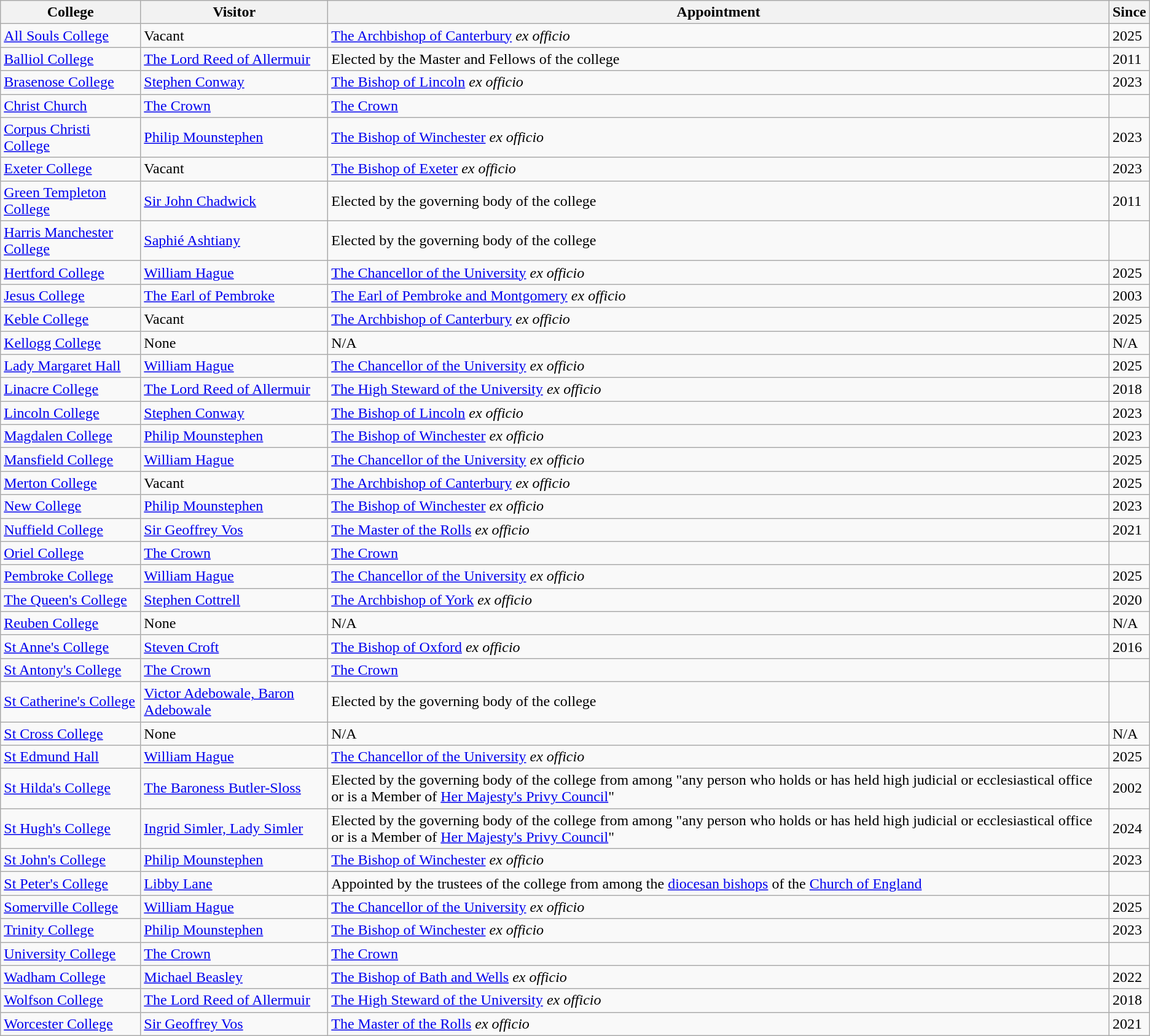<table class="wikitable sortable">
<tr>
<th>College</th>
<th>Visitor</th>
<th>Appointment</th>
<th>Since</th>
</tr>
<tr>
<td> <a href='#'>All Souls College</a></td>
<td>Vacant</td>
<td><a href='#'>The Archbishop of Canterbury</a> <em>ex officio</em></td>
<td>2025</td>
</tr>
<tr>
<td> <a href='#'>Balliol College</a></td>
<td><a href='#'>The Lord Reed of Allermuir</a></td>
<td>Elected by the Master and Fellows of the college</td>
<td>2011</td>
</tr>
<tr>
<td> <a href='#'>Brasenose College</a></td>
<td><a href='#'>Stephen Conway</a></td>
<td><a href='#'>The Bishop of Lincoln</a> <em>ex officio</em></td>
<td>2023</td>
</tr>
<tr>
<td> <a href='#'>Christ Church</a></td>
<td> <a href='#'>The Crown</a></td>
<td><a href='#'>The Crown</a></td>
<td></td>
</tr>
<tr>
<td> <a href='#'>Corpus Christi College</a></td>
<td><a href='#'>Philip Mounstephen</a></td>
<td><a href='#'>The Bishop of Winchester</a> <em>ex officio</em></td>
<td>2023</td>
</tr>
<tr>
<td> <a href='#'>Exeter College</a></td>
<td>Vacant</td>
<td><a href='#'>The Bishop of Exeter</a> <em>ex officio</em></td>
<td>2023</td>
</tr>
<tr>
<td> <a href='#'>Green Templeton College</a></td>
<td><a href='#'>Sir John Chadwick</a></td>
<td>Elected by the governing body of the college</td>
<td>2011</td>
</tr>
<tr>
<td> <a href='#'>Harris Manchester College</a></td>
<td><a href='#'>Saphié Ashtiany</a></td>
<td>Elected by the governing body of the college</td>
<td></td>
</tr>
<tr>
<td> <a href='#'>Hertford College</a></td>
<td><a href='#'>William Hague</a></td>
<td><a href='#'>The Chancellor of the University</a> <em>ex officio</em></td>
<td>2025</td>
</tr>
<tr>
<td> <a href='#'>Jesus College</a></td>
<td><a href='#'>The Earl of Pembroke</a></td>
<td><a href='#'>The Earl of Pembroke and Montgomery</a> <em>ex officio</em></td>
<td>2003</td>
</tr>
<tr>
<td> <a href='#'>Keble College</a></td>
<td>Vacant</td>
<td><a href='#'>The Archbishop of Canterbury</a> <em>ex officio</em></td>
<td>2025</td>
</tr>
<tr>
<td> <a href='#'>Kellogg College</a></td>
<td>None</td>
<td>N/A</td>
<td>N/A</td>
</tr>
<tr>
<td> <a href='#'>Lady Margaret Hall</a></td>
<td><a href='#'>William Hague</a></td>
<td><a href='#'>The Chancellor of the University</a> <em>ex officio</em></td>
<td>2025</td>
</tr>
<tr>
<td> <a href='#'>Linacre College</a></td>
<td><a href='#'>The Lord Reed of Allermuir</a></td>
<td><a href='#'>The High Steward of the University</a> <em>ex officio</em></td>
<td>2018</td>
</tr>
<tr>
<td> <a href='#'>Lincoln College</a></td>
<td><a href='#'>Stephen Conway</a></td>
<td><a href='#'>The Bishop of Lincoln</a> <em>ex officio</em></td>
<td>2023</td>
</tr>
<tr>
<td> <a href='#'>Magdalen College</a></td>
<td><a href='#'>Philip Mounstephen</a></td>
<td><a href='#'>The Bishop of Winchester</a> <em>ex officio</em></td>
<td>2023</td>
</tr>
<tr>
<td> <a href='#'>Mansfield College</a></td>
<td><a href='#'>William Hague</a></td>
<td><a href='#'>The Chancellor of the University</a> <em>ex officio</em></td>
<td>2025</td>
</tr>
<tr>
<td> <a href='#'>Merton College</a></td>
<td>Vacant</td>
<td><a href='#'>The Archbishop of Canterbury</a> <em>ex officio</em></td>
<td>2025</td>
</tr>
<tr>
<td> <a href='#'>New College</a></td>
<td><a href='#'>Philip Mounstephen</a></td>
<td><a href='#'>The Bishop of Winchester</a> <em>ex officio</em></td>
<td>2023</td>
</tr>
<tr>
<td> <a href='#'>Nuffield College</a></td>
<td><a href='#'>Sir Geoffrey Vos</a></td>
<td><a href='#'>The Master of the Rolls</a> <em>ex officio</em></td>
<td>2021</td>
</tr>
<tr>
<td> <a href='#'>Oriel College</a></td>
<td> <a href='#'>The Crown</a></td>
<td><a href='#'>The Crown</a></td>
<td></td>
</tr>
<tr>
<td> <a href='#'>Pembroke College</a></td>
<td><a href='#'>William Hague</a></td>
<td><a href='#'>The Chancellor of the University</a> <em>ex officio</em></td>
<td>2025</td>
</tr>
<tr>
<td> <a href='#'>The Queen's College</a></td>
<td><a href='#'>Stephen Cottrell</a></td>
<td><a href='#'>The Archbishop of York</a> <em>ex officio</em></td>
<td>2020</td>
</tr>
<tr>
<td><a href='#'>Reuben College</a></td>
<td>None</td>
<td>N/A</td>
<td>N/A</td>
</tr>
<tr>
<td> <a href='#'>St Anne's College</a></td>
<td><a href='#'>Steven Croft</a></td>
<td><a href='#'>The Bishop of Oxford</a> <em>ex officio</em></td>
<td>2016</td>
</tr>
<tr>
<td> <a href='#'>St Antony's College</a></td>
<td> <a href='#'>The Crown</a></td>
<td><a href='#'>The Crown</a></td>
<td></td>
</tr>
<tr>
<td> <a href='#'>St Catherine's College</a></td>
<td><a href='#'>Victor Adebowale, Baron Adebowale</a></td>
<td>Elected by the governing body of the college</td>
<td></td>
</tr>
<tr>
<td> <a href='#'>St Cross College</a></td>
<td>None</td>
<td>N/A</td>
<td>N/A</td>
</tr>
<tr>
<td> <a href='#'>St Edmund Hall</a></td>
<td><a href='#'>William Hague</a></td>
<td><a href='#'>The Chancellor of the University</a> <em>ex officio</em></td>
<td>2025</td>
</tr>
<tr>
<td> <a href='#'>St Hilda's College</a></td>
<td><a href='#'>The Baroness Butler-Sloss</a></td>
<td>Elected by the governing body of the college from among "any person who holds or has held high judicial or ecclesiastical office or is a Member of <a href='#'>Her Majesty's Privy Council</a>"</td>
<td>2002</td>
</tr>
<tr>
<td> <a href='#'>St Hugh's College</a></td>
<td><a href='#'>Ingrid Simler, Lady Simler</a></td>
<td>Elected by the governing body of the college from among "any person who holds or has held high judicial or ecclesiastical office or is a Member of <a href='#'>Her Majesty's Privy Council</a>"</td>
<td>2024</td>
</tr>
<tr>
<td> <a href='#'>St John's College</a></td>
<td><a href='#'>Philip Mounstephen</a></td>
<td><a href='#'>The Bishop of Winchester</a> <em>ex officio</em></td>
<td>2023</td>
</tr>
<tr>
<td> <a href='#'>St Peter's College</a></td>
<td><a href='#'>Libby Lane</a></td>
<td>Appointed by the trustees of the college from among the <a href='#'>diocesan bishops</a> of the <a href='#'>Church of England</a></td>
<td></td>
</tr>
<tr>
<td> <a href='#'>Somerville College</a></td>
<td><a href='#'>William Hague</a></td>
<td><a href='#'>The Chancellor of the University</a> <em>ex officio</em></td>
<td>2025</td>
</tr>
<tr>
<td> <a href='#'>Trinity College</a></td>
<td><a href='#'>Philip Mounstephen</a></td>
<td><a href='#'>The Bishop of Winchester</a> <em>ex officio</em></td>
<td>2023</td>
</tr>
<tr>
<td> <a href='#'>University College</a></td>
<td> <a href='#'>The Crown</a></td>
<td><a href='#'>The Crown</a></td>
<td></td>
</tr>
<tr>
<td> <a href='#'>Wadham College</a></td>
<td><a href='#'>Michael Beasley</a></td>
<td><a href='#'>The Bishop of Bath and Wells</a> <em>ex officio</em></td>
<td>2022</td>
</tr>
<tr>
<td> <a href='#'>Wolfson College</a></td>
<td><a href='#'>The Lord Reed of Allermuir</a></td>
<td><a href='#'>The High Steward of the University</a> <em>ex officio</em></td>
<td>2018</td>
</tr>
<tr>
<td> <a href='#'>Worcester College</a></td>
<td><a href='#'>Sir Geoffrey Vos</a></td>
<td><a href='#'>The Master of the Rolls</a> <em>ex officio</em></td>
<td>2021</td>
</tr>
</table>
